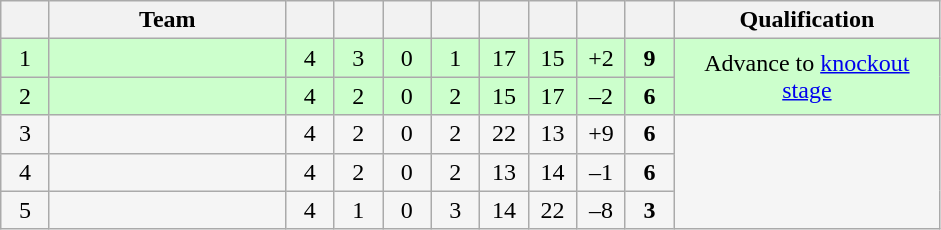<table class="wikitable" style="text-align: center;">
<tr>
<th width="25"></th>
<th width="150">Team</th>
<th width="25"></th>
<th width="25"></th>
<th width="25"></th>
<th width="25"></th>
<th width="25"></th>
<th width="25"></th>
<th width="25"></th>
<th width="25"></th>
<th width="170">Qualification</th>
</tr>
<tr align=center style="background:#ccffcc;">
<td>1</td>
<td style="text-align:left;"></td>
<td>4</td>
<td>3</td>
<td>0</td>
<td>1</td>
<td>17</td>
<td>15</td>
<td>+2</td>
<td><strong>9</strong></td>
<td rowspan="2">Advance to <a href='#'>knockout stage</a></td>
</tr>
<tr align=center style="background:#ccffcc;">
<td>2</td>
<td style="text-align:left;"></td>
<td>4</td>
<td>2</td>
<td>0</td>
<td>2</td>
<td>15</td>
<td>17</td>
<td>–2</td>
<td><strong>6</strong></td>
</tr>
<tr align=center style="background:#f5f5f5;">
<td>3</td>
<td style="text-align:left;"></td>
<td>4</td>
<td>2</td>
<td>0</td>
<td>2</td>
<td>22</td>
<td>13</td>
<td>+9</td>
<td><strong>6</strong></td>
<td rowspan="3"></td>
</tr>
<tr align=center style="background:#f5f5f5;">
<td>4</td>
<td style="text-align:left;"></td>
<td>4</td>
<td>2</td>
<td>0</td>
<td>2</td>
<td>13</td>
<td>14</td>
<td>–1</td>
<td><strong>6</strong></td>
</tr>
<tr align=center style="background:#f5f5f5;">
<td>5</td>
<td style="text-align:left;"></td>
<td>4</td>
<td>1</td>
<td>0</td>
<td>3</td>
<td>14</td>
<td>22</td>
<td>–8</td>
<td><strong>3</strong></td>
</tr>
</table>
